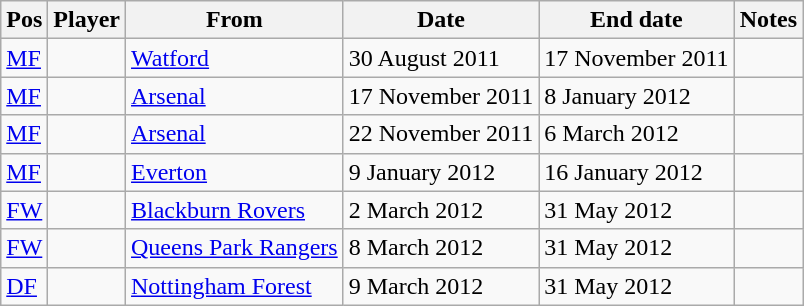<table class="wikitable">
<tr>
<th>Pos</th>
<th>Player</th>
<th>From</th>
<th>Date</th>
<th>End date</th>
<th>Notes</th>
</tr>
<tr>
<td><a href='#'>MF</a></td>
<td style="text-align:left;"></td>
<td><a href='#'>Watford</a></td>
<td>30 August 2011</td>
<td>17 November 2011</td>
<td></td>
</tr>
<tr>
<td><a href='#'>MF</a></td>
<td style="text-align:left;"></td>
<td><a href='#'>Arsenal</a></td>
<td>17 November 2011</td>
<td>8 January 2012</td>
<td></td>
</tr>
<tr>
<td><a href='#'>MF</a></td>
<td style="text-align:left;"></td>
<td><a href='#'>Arsenal</a></td>
<td>22 November 2011</td>
<td>6 March 2012</td>
<td></td>
</tr>
<tr>
<td><a href='#'>MF</a></td>
<td style="text-align:left;"></td>
<td><a href='#'>Everton</a></td>
<td>9 January 2012</td>
<td>16 January 2012</td>
<td></td>
</tr>
<tr>
<td><a href='#'>FW</a></td>
<td style="text-align:left;"></td>
<td><a href='#'>Blackburn Rovers</a></td>
<td>2 March 2012</td>
<td>31 May 2012</td>
<td></td>
</tr>
<tr>
<td><a href='#'>FW</a></td>
<td style="text-align:left;"></td>
<td><a href='#'>Queens Park Rangers</a></td>
<td>8 March 2012</td>
<td>31 May 2012</td>
<td></td>
</tr>
<tr>
<td><a href='#'>DF</a></td>
<td style="text-align:left;"></td>
<td><a href='#'>Nottingham Forest</a></td>
<td>9 March 2012</td>
<td>31 May 2012</td>
<td></td>
</tr>
</table>
